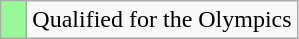<table class="wikitable">
<tr>
<td width=10px bgcolor="#98fb98"></td>
<td>Qualified for the Olympics</td>
</tr>
</table>
